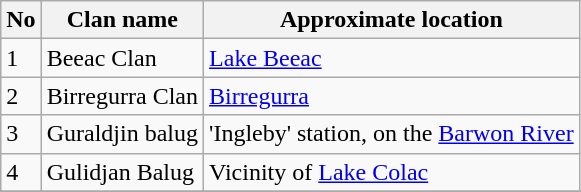<table class="wikitable">
<tr>
<th>No</th>
<th>Clan name</th>
<th>Approximate location</th>
</tr>
<tr>
<td>1</td>
<td>Beeac Clan</td>
<td><a href='#'>Lake Beeac</a></td>
</tr>
<tr>
<td>2</td>
<td>Birregurra Clan</td>
<td><a href='#'>Birregurra</a></td>
</tr>
<tr>
<td>3</td>
<td>Guraldjin balug</td>
<td>'Ingleby' station, on the <a href='#'>Barwon River</a></td>
</tr>
<tr>
<td>4</td>
<td>Gulidjan Balug</td>
<td>Vicinity of <a href='#'>Lake Colac</a></td>
</tr>
<tr>
</tr>
</table>
